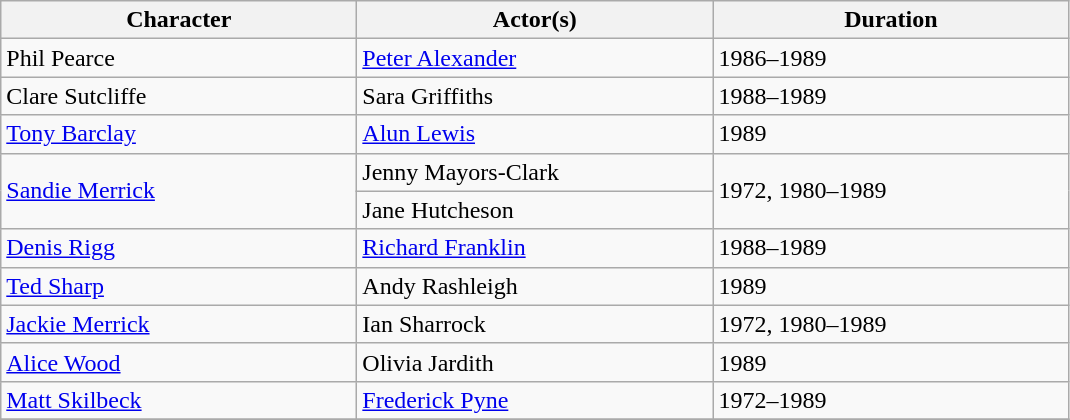<table class="wikitable">
<tr>
<th scope="col" width="230">Character</th>
<th scope="col" width="230">Actor(s)</th>
<th scope="col" width="230">Duration</th>
</tr>
<tr>
<td>Phil Pearce</td>
<td><a href='#'>Peter Alexander</a></td>
<td>1986–1989</td>
</tr>
<tr>
<td>Clare Sutcliffe</td>
<td>Sara Griffiths</td>
<td>1988–1989</td>
</tr>
<tr>
<td><a href='#'>Tony Barclay</a></td>
<td><a href='#'>Alun Lewis</a></td>
<td>1989</td>
</tr>
<tr>
<td rowspan="2"><a href='#'>Sandie Merrick</a></td>
<td>Jenny Mayors-Clark</td>
<td rowspan="2">1972, 1980–1989</td>
</tr>
<tr>
<td>Jane Hutcheson</td>
</tr>
<tr>
<td><a href='#'>Denis Rigg</a></td>
<td><a href='#'>Richard Franklin</a></td>
<td>1988–1989</td>
</tr>
<tr>
<td><a href='#'>Ted Sharp</a></td>
<td>Andy Rashleigh</td>
<td>1989</td>
</tr>
<tr>
<td><a href='#'>Jackie Merrick</a></td>
<td>Ian Sharrock</td>
<td>1972, 1980–1989</td>
</tr>
<tr>
<td><a href='#'>Alice Wood</a></td>
<td>Olivia Jardith</td>
<td>1989</td>
</tr>
<tr>
<td><a href='#'>Matt Skilbeck</a></td>
<td><a href='#'>Frederick Pyne</a></td>
<td>1972–1989</td>
</tr>
<tr>
</tr>
</table>
